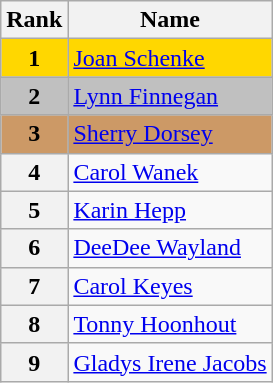<table class="wikitable">
<tr>
<th>Rank</th>
<th>Name</th>
</tr>
<tr bgcolor="gold">
<td align="center"><strong>1</strong></td>
<td><a href='#'>Joan Schenke</a></td>
</tr>
<tr bgcolor="silver">
<td align="center"><strong>2</strong></td>
<td><a href='#'>Lynn Finnegan</a></td>
</tr>
<tr bgcolor="cc9966">
<td align="center"><strong>3</strong></td>
<td><a href='#'>Sherry Dorsey</a></td>
</tr>
<tr>
<th>4</th>
<td><a href='#'>Carol Wanek</a></td>
</tr>
<tr>
<th>5</th>
<td><a href='#'>Karin Hepp</a></td>
</tr>
<tr>
<th>6</th>
<td><a href='#'>DeeDee Wayland</a></td>
</tr>
<tr>
<th>7</th>
<td><a href='#'>Carol Keyes</a></td>
</tr>
<tr>
<th>8</th>
<td><a href='#'>Tonny Hoonhout</a></td>
</tr>
<tr>
<th>9</th>
<td><a href='#'>Gladys Irene Jacobs</a></td>
</tr>
</table>
